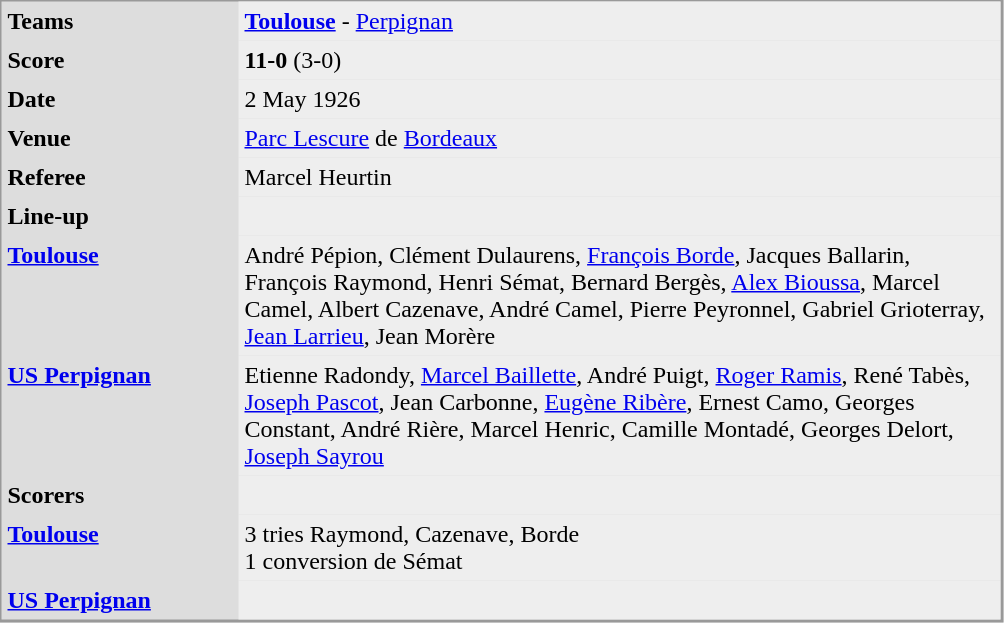<table align="left" cellpadding="4" cellspacing="0"  style="margin: 0 0 0 0; border: 1px solid #999; border-right-width: 2px; border-bottom-width: 2px; background-color: #DDDDDD">
<tr>
<td width="150" valign="top"><strong>Teams</strong></td>
<td width="500" bgcolor=#EEEEEE><strong><a href='#'>Toulouse</a></strong> - <a href='#'>Perpignan</a></td>
</tr>
<tr>
<td valign="top"><strong>Score</strong></td>
<td bgcolor=#EEEEEE><strong>11-0</strong> (3-0)</td>
</tr>
<tr>
<td valign="top"><strong>Date</strong></td>
<td bgcolor=#EEEEEE>2 May 1926</td>
</tr>
<tr>
<td valign="top"><strong>Venue</strong></td>
<td bgcolor=#EEEEEE><a href='#'>Parc Lescure</a> de <a href='#'>Bordeaux</a></td>
</tr>
<tr>
<td valign="top"><strong>Referee</strong></td>
<td bgcolor=#EEEEEE>Marcel Heurtin</td>
</tr>
<tr>
<td valign="top"><strong>Line-up</strong></td>
<td bgcolor=#EEEEEE></td>
</tr>
<tr>
<td valign="top"><strong><a href='#'>Toulouse</a></strong></td>
<td bgcolor=#EEEEEE>André Pépion, Clément Dulaurens, <a href='#'>François Borde</a>, Jacques Ballarin, François Raymond, Henri Sémat, Bernard Bergès, <a href='#'>Alex Bioussa</a>, Marcel Camel, Albert Cazenave, André Camel, Pierre Peyronnel, Gabriel Grioterray, <a href='#'>Jean Larrieu</a>, Jean Morère</td>
</tr>
<tr>
<td valign="top"><strong><a href='#'>US Perpignan</a></strong></td>
<td bgcolor=#EEEEEE>Etienne Radondy, <a href='#'>Marcel Baillette</a>, André Puigt, <a href='#'>Roger Ramis</a>, René Tabès, <a href='#'>Joseph Pascot</a>, Jean Carbonne, <a href='#'>Eugène Ribère</a>, Ernest Camo, Georges Constant, André Rière, Marcel Henric, Camille Montadé, Georges Delort, <a href='#'>Joseph Sayrou</a></td>
</tr>
<tr>
<td valign="top"><strong>Scorers</strong></td>
<td bgcolor=#EEEEEE></td>
</tr>
<tr>
<td valign="top"><strong><a href='#'>Toulouse</a> </strong></td>
<td bgcolor=#EEEEEE>3 tries Raymond, Cazenave, Borde<br>1 conversion de Sémat</td>
</tr>
<tr>
<td valign="top"><strong><a href='#'>US Perpignan</a> </strong></td>
<td bgcolor=#EEEEEE></td>
</tr>
</table>
